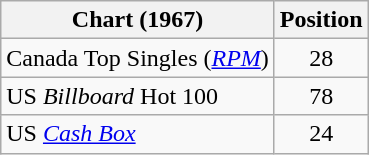<table class="wikitable sortable">
<tr>
<th>Chart (1967)</th>
<th>Position</th>
</tr>
<tr>
<td>Canada Top Singles (<em><a href='#'>RPM</a></em>)</td>
<td style="text-align:center;">28</td>
</tr>
<tr>
<td>US <em>Billboard</em> Hot 100</td>
<td style="text-align:center;">78</td>
</tr>
<tr>
<td align="left">US <em><a href='#'>Cash Box</a></em></td>
<td style="text-align:center;">24</td>
</tr>
</table>
